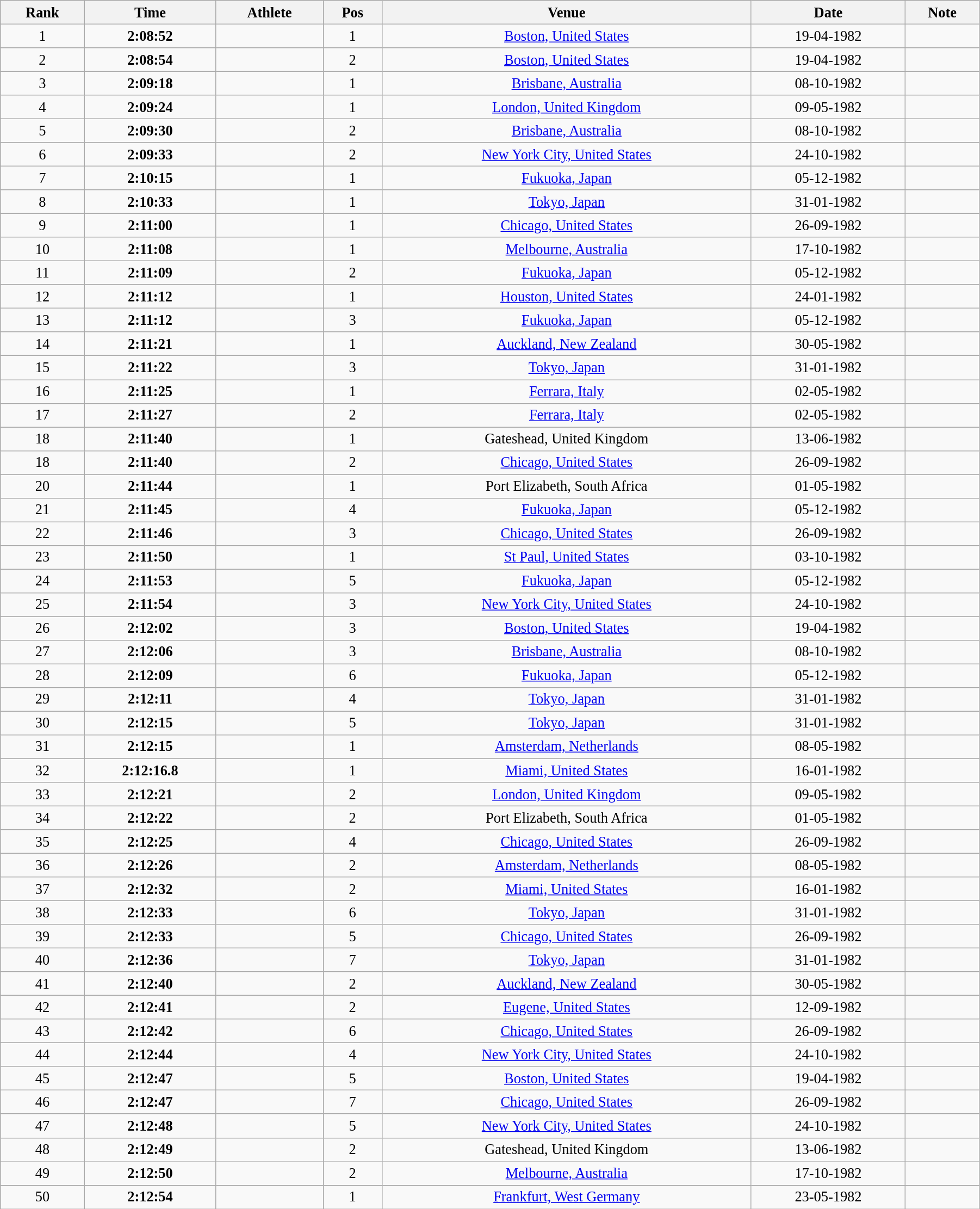<table class="wikitable sortable" style=" text-align:center; font-size:110%;" width="95%">
<tr>
<th>Rank</th>
<th>Time</th>
<th>Athlete</th>
<th>Pos</th>
<th>Venue</th>
<th>Date</th>
<th>Note</th>
</tr>
<tr>
<td>1</td>
<td><strong>2:08:52</strong></td>
<td align=left></td>
<td>1</td>
<td><a href='#'>Boston, United States</a></td>
<td>19-04-1982</td>
<td></td>
</tr>
<tr>
<td>2</td>
<td><strong>2:08:54</strong></td>
<td align=left></td>
<td>2</td>
<td><a href='#'>Boston, United States</a></td>
<td>19-04-1982</td>
<td></td>
</tr>
<tr>
<td>3</td>
<td><strong>2:09:18</strong></td>
<td align=left></td>
<td>1</td>
<td><a href='#'>Brisbane, Australia</a></td>
<td>08-10-1982</td>
<td></td>
</tr>
<tr>
<td>4</td>
<td><strong>2:09:24</strong></td>
<td align=left></td>
<td>1</td>
<td><a href='#'>London, United Kingdom</a></td>
<td>09-05-1982</td>
<td></td>
</tr>
<tr>
<td>5</td>
<td><strong>2:09:30</strong></td>
<td align=left></td>
<td>2</td>
<td><a href='#'>Brisbane, Australia</a></td>
<td>08-10-1982</td>
<td></td>
</tr>
<tr>
<td>6</td>
<td><strong>2:09:33</strong></td>
<td align=left></td>
<td>2</td>
<td><a href='#'>New York City, United States</a></td>
<td>24-10-1982</td>
<td></td>
</tr>
<tr>
<td>7</td>
<td><strong>2:10:15</strong></td>
<td align=left></td>
<td>1</td>
<td><a href='#'>Fukuoka, Japan</a></td>
<td>05-12-1982</td>
<td></td>
</tr>
<tr>
<td>8</td>
<td><strong>2:10:33</strong></td>
<td align=left></td>
<td>1</td>
<td><a href='#'>Tokyo, Japan</a></td>
<td>31-01-1982</td>
<td></td>
</tr>
<tr>
<td>9</td>
<td><strong>2:11:00</strong></td>
<td align=left></td>
<td>1</td>
<td><a href='#'>Chicago, United States</a></td>
<td>26-09-1982</td>
<td></td>
</tr>
<tr>
<td>10</td>
<td><strong>2:11:08</strong></td>
<td align=left></td>
<td>1</td>
<td><a href='#'>Melbourne, Australia</a></td>
<td>17-10-1982</td>
<td></td>
</tr>
<tr>
<td>11</td>
<td><strong>2:11:09</strong></td>
<td align=left></td>
<td>2</td>
<td><a href='#'>Fukuoka, Japan</a></td>
<td>05-12-1982</td>
<td></td>
</tr>
<tr>
<td>12</td>
<td><strong>2:11:12</strong></td>
<td align=left></td>
<td>1</td>
<td><a href='#'>Houston, United States</a></td>
<td>24-01-1982</td>
<td></td>
</tr>
<tr>
<td>13</td>
<td><strong>2:11:12</strong></td>
<td align=left></td>
<td>3</td>
<td><a href='#'>Fukuoka, Japan</a></td>
<td>05-12-1982</td>
<td></td>
</tr>
<tr>
<td>14</td>
<td><strong>2:11:21</strong></td>
<td align=left></td>
<td>1</td>
<td><a href='#'>Auckland, New Zealand</a></td>
<td>30-05-1982</td>
<td></td>
</tr>
<tr>
<td>15</td>
<td><strong>2:11:22</strong></td>
<td align=left></td>
<td>3</td>
<td><a href='#'>Tokyo, Japan</a></td>
<td>31-01-1982</td>
<td></td>
</tr>
<tr>
<td>16</td>
<td><strong>2:11:25</strong></td>
<td align=left></td>
<td>1</td>
<td><a href='#'>Ferrara, Italy</a></td>
<td>02-05-1982</td>
<td></td>
</tr>
<tr>
<td>17</td>
<td><strong>2:11:27</strong></td>
<td align=left></td>
<td>2</td>
<td><a href='#'>Ferrara, Italy</a></td>
<td>02-05-1982</td>
<td></td>
</tr>
<tr>
<td>18</td>
<td><strong>2:11:40</strong></td>
<td align=left></td>
<td>1</td>
<td>Gateshead, United Kingdom</td>
<td>13-06-1982</td>
<td></td>
</tr>
<tr>
<td>18</td>
<td><strong>2:11:40</strong></td>
<td align=left></td>
<td>2</td>
<td><a href='#'>Chicago, United States</a></td>
<td>26-09-1982</td>
<td></td>
</tr>
<tr>
<td>20</td>
<td><strong>2:11:44</strong></td>
<td align=left></td>
<td>1</td>
<td>Port Elizabeth, South Africa</td>
<td>01-05-1982</td>
<td></td>
</tr>
<tr>
<td>21</td>
<td><strong>2:11:45</strong></td>
<td align=left></td>
<td>4</td>
<td><a href='#'>Fukuoka, Japan</a></td>
<td>05-12-1982</td>
<td></td>
</tr>
<tr>
<td>22</td>
<td><strong>2:11:46</strong></td>
<td align=left></td>
<td>3</td>
<td><a href='#'>Chicago, United States</a></td>
<td>26-09-1982</td>
<td></td>
</tr>
<tr>
<td>23</td>
<td><strong>2:11:50</strong></td>
<td align=left></td>
<td>1</td>
<td><a href='#'>St Paul, United States</a></td>
<td>03-10-1982</td>
<td></td>
</tr>
<tr>
<td>24</td>
<td><strong>2:11:53</strong></td>
<td align=left></td>
<td>5</td>
<td><a href='#'>Fukuoka, Japan</a></td>
<td>05-12-1982</td>
<td></td>
</tr>
<tr>
<td>25</td>
<td><strong>2:11:54</strong></td>
<td align=left></td>
<td>3</td>
<td><a href='#'>New York City, United States</a></td>
<td>24-10-1982</td>
<td></td>
</tr>
<tr>
<td>26</td>
<td><strong>2:12:02</strong></td>
<td align=left></td>
<td>3</td>
<td><a href='#'>Boston, United States</a></td>
<td>19-04-1982</td>
<td></td>
</tr>
<tr>
<td>27</td>
<td><strong>2:12:06</strong></td>
<td align=left></td>
<td>3</td>
<td><a href='#'>Brisbane, Australia</a></td>
<td>08-10-1982</td>
<td></td>
</tr>
<tr>
<td>28</td>
<td><strong>2:12:09</strong></td>
<td align=left></td>
<td>6</td>
<td><a href='#'>Fukuoka, Japan</a></td>
<td>05-12-1982</td>
<td></td>
</tr>
<tr>
<td>29</td>
<td><strong>2:12:11</strong></td>
<td align=left></td>
<td>4</td>
<td><a href='#'>Tokyo, Japan</a></td>
<td>31-01-1982</td>
<td></td>
</tr>
<tr>
<td>30</td>
<td><strong>2:12:15</strong></td>
<td align=left></td>
<td>5</td>
<td><a href='#'>Tokyo, Japan</a></td>
<td>31-01-1982</td>
<td></td>
</tr>
<tr>
<td>31</td>
<td><strong>2:12:15</strong></td>
<td align=left></td>
<td>1</td>
<td><a href='#'>Amsterdam, Netherlands</a></td>
<td>08-05-1982</td>
<td></td>
</tr>
<tr>
<td>32</td>
<td><strong>2:12:16.8</strong></td>
<td align=left></td>
<td>1</td>
<td><a href='#'>Miami, United States</a></td>
<td>16-01-1982</td>
<td></td>
</tr>
<tr>
<td>33</td>
<td><strong>2:12:21</strong></td>
<td align=left></td>
<td>2</td>
<td><a href='#'>London, United Kingdom</a></td>
<td>09-05-1982</td>
<td></td>
</tr>
<tr>
<td>34</td>
<td><strong>2:12:22</strong></td>
<td align=left></td>
<td>2</td>
<td>Port Elizabeth, South Africa</td>
<td>01-05-1982</td>
<td></td>
</tr>
<tr>
<td>35</td>
<td><strong>2:12:25</strong></td>
<td align=left></td>
<td>4</td>
<td><a href='#'>Chicago, United States</a></td>
<td>26-09-1982</td>
<td></td>
</tr>
<tr>
<td>36</td>
<td><strong>2:12:26</strong></td>
<td align=left></td>
<td>2</td>
<td><a href='#'>Amsterdam, Netherlands</a></td>
<td>08-05-1982</td>
<td></td>
</tr>
<tr>
<td>37</td>
<td><strong>2:12:32</strong></td>
<td align=left></td>
<td>2</td>
<td><a href='#'>Miami, United States</a></td>
<td>16-01-1982</td>
<td></td>
</tr>
<tr>
<td>38</td>
<td><strong>2:12:33</strong></td>
<td align=left></td>
<td>6</td>
<td><a href='#'>Tokyo, Japan</a></td>
<td>31-01-1982</td>
<td></td>
</tr>
<tr>
<td>39</td>
<td><strong>2:12:33</strong></td>
<td align=left></td>
<td>5</td>
<td><a href='#'>Chicago, United States</a></td>
<td>26-09-1982</td>
<td></td>
</tr>
<tr>
<td>40</td>
<td><strong>2:12:36</strong></td>
<td align=left></td>
<td>7</td>
<td><a href='#'>Tokyo, Japan</a></td>
<td>31-01-1982</td>
<td></td>
</tr>
<tr>
<td>41</td>
<td><strong>2:12:40</strong></td>
<td align=left></td>
<td>2</td>
<td><a href='#'>Auckland, New Zealand</a></td>
<td>30-05-1982</td>
<td></td>
</tr>
<tr>
<td>42</td>
<td><strong>2:12:41</strong></td>
<td align=left></td>
<td>2</td>
<td><a href='#'>Eugene, United States</a></td>
<td>12-09-1982</td>
<td></td>
</tr>
<tr>
<td>43</td>
<td><strong>2:12:42</strong></td>
<td align=left></td>
<td>6</td>
<td><a href='#'>Chicago, United States</a></td>
<td>26-09-1982</td>
<td></td>
</tr>
<tr>
<td>44</td>
<td><strong>2:12:44</strong></td>
<td align=left></td>
<td>4</td>
<td><a href='#'>New York City, United States</a></td>
<td>24-10-1982</td>
<td></td>
</tr>
<tr>
<td>45</td>
<td><strong>2:12:47</strong></td>
<td align=left></td>
<td>5</td>
<td><a href='#'>Boston, United States</a></td>
<td>19-04-1982</td>
<td></td>
</tr>
<tr>
<td>46</td>
<td><strong>2:12:47</strong></td>
<td align=left></td>
<td>7</td>
<td><a href='#'>Chicago, United States</a></td>
<td>26-09-1982</td>
<td></td>
</tr>
<tr>
<td>47</td>
<td><strong>2:12:48</strong></td>
<td align=left></td>
<td>5</td>
<td><a href='#'>New York City, United States</a></td>
<td>24-10-1982</td>
<td></td>
</tr>
<tr>
<td>48</td>
<td><strong>2:12:49</strong></td>
<td align=left></td>
<td>2</td>
<td>Gateshead, United Kingdom</td>
<td>13-06-1982</td>
<td></td>
</tr>
<tr>
<td>49</td>
<td><strong>2:12:50</strong></td>
<td align=left></td>
<td>2</td>
<td><a href='#'>Melbourne, Australia</a></td>
<td>17-10-1982</td>
<td></td>
</tr>
<tr>
<td>50</td>
<td><strong>2:12:54</strong></td>
<td align=left></td>
<td>1</td>
<td><a href='#'>Frankfurt, West Germany</a></td>
<td>23-05-1982</td>
<td></td>
</tr>
</table>
